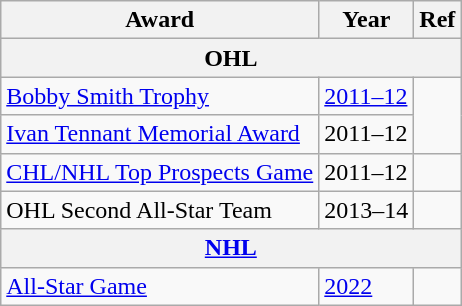<table class="wikitable">
<tr>
<th>Award</th>
<th>Year</th>
<th>Ref</th>
</tr>
<tr>
<th colspan="3">OHL</th>
</tr>
<tr>
<td><a href='#'>Bobby Smith Trophy</a></td>
<td><a href='#'>2011–12</a></td>
<td rowspan="2"></td>
</tr>
<tr>
<td><a href='#'>Ivan Tennant Memorial Award</a></td>
<td>2011–12</td>
</tr>
<tr>
<td><a href='#'>CHL/NHL Top Prospects Game</a></td>
<td>2011–12</td>
<td></td>
</tr>
<tr>
<td>OHL Second All-Star Team</td>
<td>2013–14</td>
<td></td>
</tr>
<tr>
<th colspan="3"><a href='#'>NHL</a></th>
</tr>
<tr>
<td><a href='#'>All-Star Game</a></td>
<td><a href='#'>2022</a></td>
<td></td>
</tr>
</table>
